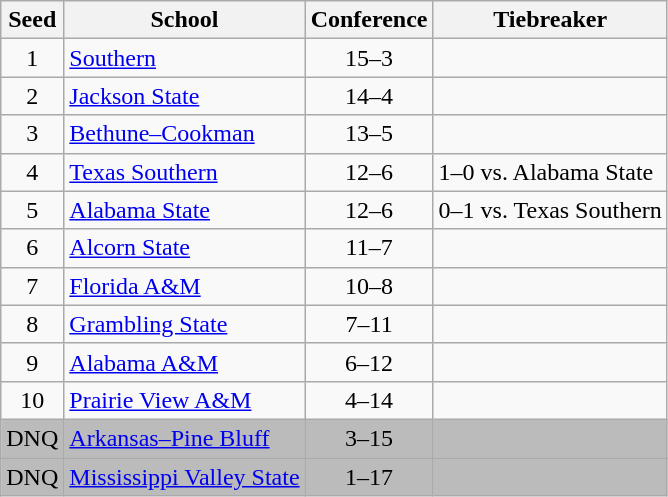<table class="wikitable" style="text-align:center">
<tr>
<th>Seed</th>
<th>School</th>
<th>Conference</th>
<th>Tiebreaker</th>
</tr>
<tr>
<td>1</td>
<td align="left"><a href='#'>Southern</a></td>
<td>15–3</td>
<td align="left"></td>
</tr>
<tr>
<td>2</td>
<td align="left"><a href='#'>Jackson State</a></td>
<td>14–4</td>
<td align="left"></td>
</tr>
<tr>
<td>3</td>
<td align="left"><a href='#'>Bethune–Cookman</a></td>
<td>13–5</td>
<td></td>
</tr>
<tr>
<td>4</td>
<td align="left"><a href='#'>Texas Southern</a></td>
<td>12–6</td>
<td align="left">1–0 vs. Alabama State</td>
</tr>
<tr>
<td>5</td>
<td align="left"><a href='#'>Alabama State</a></td>
<td>12–6</td>
<td align="left">0–1 vs. Texas Southern</td>
</tr>
<tr>
<td>6</td>
<td align="left"><a href='#'>Alcorn State</a></td>
<td>11–7</td>
<td align="left"></td>
</tr>
<tr>
<td>7</td>
<td align="left"><a href='#'>Florida A&M</a></td>
<td>10–8</td>
<td align="left"></td>
</tr>
<tr>
<td>8</td>
<td align="left"><a href='#'>Grambling State</a></td>
<td>7–11</td>
<td align="left"></td>
</tr>
<tr>
<td>9</td>
<td align="left"><a href='#'>Alabama A&M</a></td>
<td>6–12</td>
<td align="left"></td>
</tr>
<tr>
<td>10</td>
<td align="left"><a href='#'>Prairie View A&M</a></td>
<td>4–14</td>
<td align="left"></td>
</tr>
<tr bgcolor="#bbbbbb">
<td>DNQ</td>
<td align="left"><a href='#'>Arkansas–Pine Bluff</a></td>
<td>3–15</td>
<td></td>
</tr>
<tr bgcolor="#bbbbbb">
<td>DNQ</td>
<td align="left"><a href='#'>Mississippi Valley State</a></td>
<td>1–17</td>
<td></td>
</tr>
</table>
